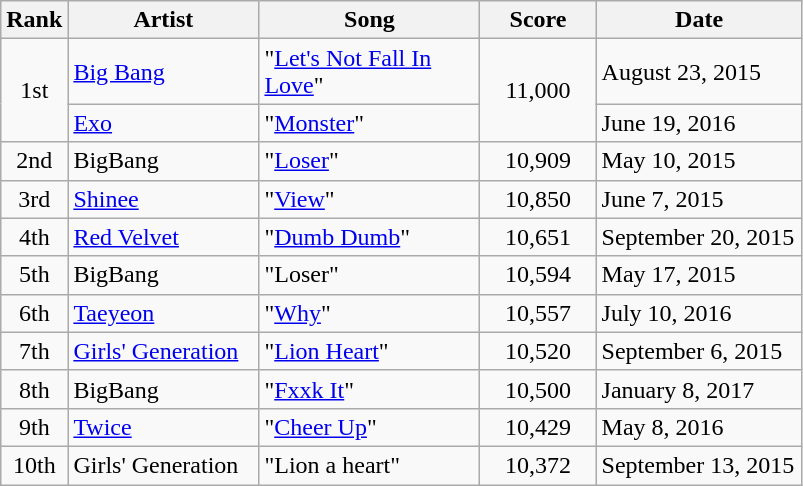<table class="wikitable">
<tr>
<th>Rank</th>
<th style="width:120px;">Artist</th>
<th style="width:140px;">Song</th>
<th style="width:70px;">Score</th>
<th style="width:130px;">Date</th>
</tr>
<tr>
<td rowspan="2" style="text-align:center">1st</td>
<td><a href='#'>Big Bang</a></td>
<td>"<a href='#'>Let's Not Fall In Love</a>"</td>
<td rowspan="2" style="text-align:center">11,000</td>
<td>August 23, 2015</td>
</tr>
<tr>
<td><a href='#'>Exo</a></td>
<td>"<a href='#'>Monster</a>"</td>
<td>June 19, 2016</td>
</tr>
<tr>
<td style="text-align:center">2nd</td>
<td>BigBang</td>
<td>"<a href='#'>Loser</a>"</td>
<td style="text-align:center">10,909</td>
<td>May 10, 2015</td>
</tr>
<tr>
<td style="text-align:center">3rd</td>
<td><a href='#'>Shinee</a></td>
<td>"<a href='#'>View</a>"</td>
<td style="text-align:center">10,850</td>
<td>June 7, 2015</td>
</tr>
<tr>
<td style="text-align:center">4th</td>
<td><a href='#'>Red Velvet</a></td>
<td>"<a href='#'>Dumb Dumb</a>"</td>
<td style="text-align:center">10,651</td>
<td>September 20, 2015</td>
</tr>
<tr>
<td style="text-align:center">5th</td>
<td>BigBang</td>
<td>"Loser"</td>
<td style="text-align:center">10,594</td>
<td>May 17, 2015</td>
</tr>
<tr>
<td style="text-align:center">6th</td>
<td><a href='#'>Taeyeon</a></td>
<td>"<a href='#'>Why</a>"</td>
<td style="text-align:center">10,557</td>
<td>July 10, 2016</td>
</tr>
<tr>
<td style="text-align:center">7th</td>
<td><a href='#'>Girls' Generation</a></td>
<td>"<a href='#'>Lion Heart</a>"</td>
<td style="text-align:center">10,520</td>
<td>September 6, 2015</td>
</tr>
<tr>
<td style="text-align:center">8th</td>
<td>BigBang</td>
<td>"<a href='#'>Fxxk It</a>"</td>
<td style="text-align:center">10,500</td>
<td>January 8, 2017</td>
</tr>
<tr>
<td style="text-align:center">9th</td>
<td><a href='#'>Twice</a></td>
<td>"<a href='#'>Cheer Up</a>"</td>
<td style="text-align:center">10,429</td>
<td>May 8, 2016</td>
</tr>
<tr>
<td style="text-align:center">10th</td>
<td>Girls' Generation</td>
<td>"Lion a heart"</td>
<td style="text-align:center">10,372</td>
<td>September 13, 2015</td>
</tr>
</table>
